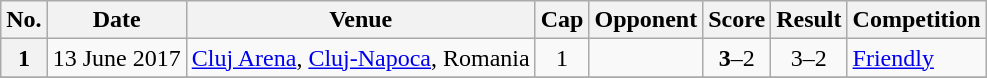<table class="wikitable sortable">
<tr>
<th scope=col>No.</th>
<th scope=col data-sort-type=date>Date</th>
<th scope=col>Venue</th>
<th scope=col>Cap</th>
<th scope=col>Opponent</th>
<th scope=col>Score</th>
<th scope=col>Result</th>
<th scope=col>Competition</th>
</tr>
<tr>
<th scope=row>1</th>
<td>13 June 2017</td>
<td><a href='#'>Cluj Arena</a>, <a href='#'>Cluj-Napoca</a>, Romania</td>
<td align=center>1</td>
<td></td>
<td align=center><strong>3</strong>–2</td>
<td align=center>3–2</td>
<td><a href='#'>Friendly</a></td>
</tr>
<tr>
</tr>
</table>
